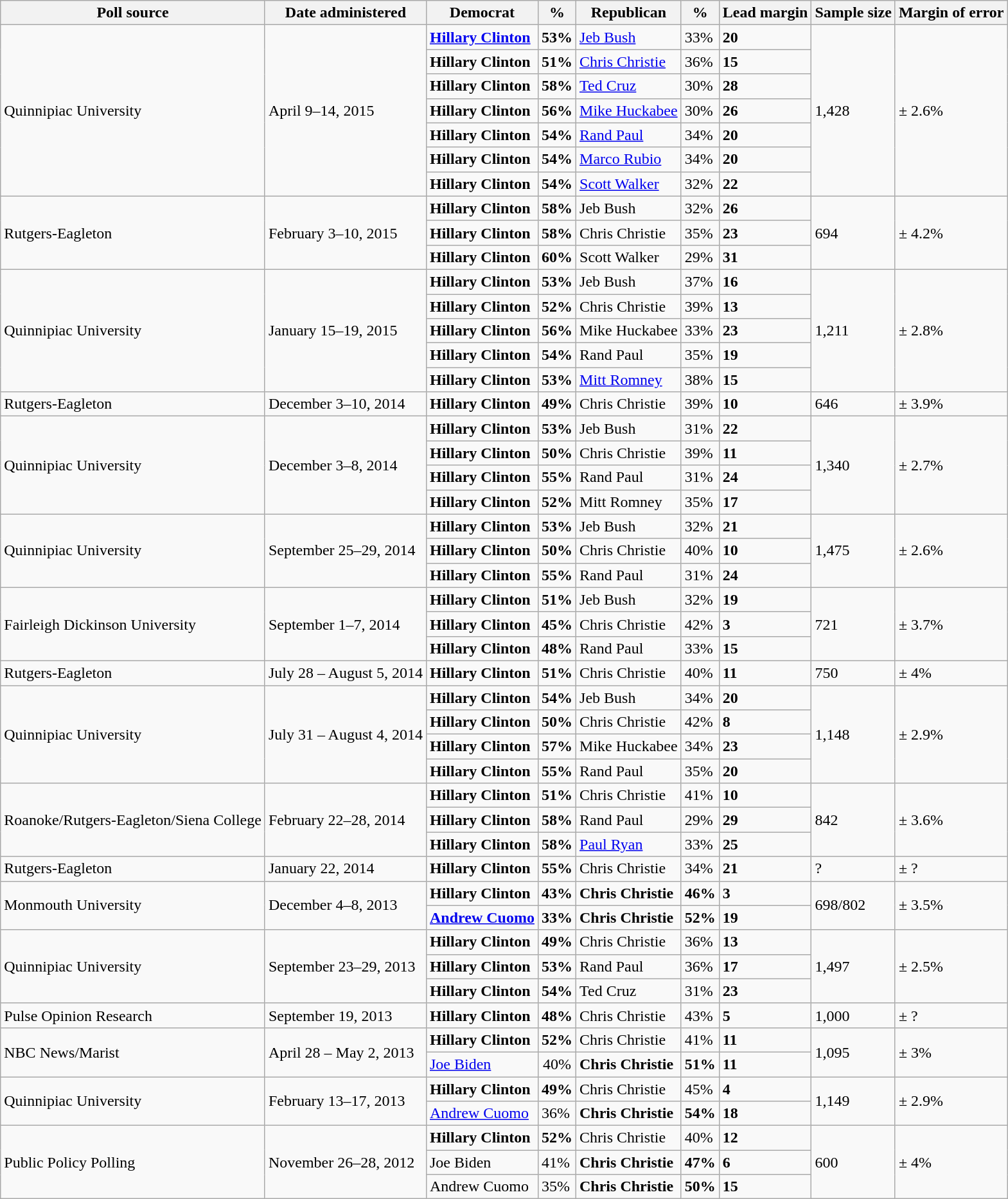<table class="wikitable">
<tr valign=bottom>
<th>Poll source</th>
<th>Date administered</th>
<th>Democrat</th>
<th>%</th>
<th>Republican</th>
<th>%</th>
<th>Lead margin</th>
<th>Sample size</th>
<th>Margin of error</th>
</tr>
<tr>
<td rowspan=7>Quinnipiac University</td>
<td rowspan=7>April 9–14, 2015</td>
<td><strong><a href='#'>Hillary Clinton</a></strong></td>
<td><strong>53%</strong></td>
<td><a href='#'>Jeb Bush</a></td>
<td>33%</td>
<td><strong>20</strong></td>
<td rowspan=7>1,428</td>
<td rowspan=7>± 2.6%</td>
</tr>
<tr>
<td><strong>Hillary Clinton</strong></td>
<td><strong>51%</strong></td>
<td><a href='#'>Chris Christie</a></td>
<td>36%</td>
<td><strong>15</strong></td>
</tr>
<tr>
<td><strong>Hillary Clinton</strong></td>
<td><strong>58%</strong></td>
<td><a href='#'>Ted Cruz</a></td>
<td>30%</td>
<td><strong>28</strong></td>
</tr>
<tr>
<td><strong>Hillary Clinton</strong></td>
<td><strong>56%</strong></td>
<td><a href='#'>Mike Huckabee</a></td>
<td>30%</td>
<td><strong>26</strong></td>
</tr>
<tr>
<td><strong>Hillary Clinton</strong></td>
<td><strong>54%</strong></td>
<td><a href='#'>Rand Paul</a></td>
<td>34%</td>
<td><strong>20</strong></td>
</tr>
<tr>
<td><strong>Hillary Clinton</strong></td>
<td><strong>54%</strong></td>
<td><a href='#'>Marco Rubio</a></td>
<td>34%</td>
<td><strong>20</strong></td>
</tr>
<tr>
<td><strong>Hillary Clinton</strong></td>
<td><strong>54%</strong></td>
<td><a href='#'>Scott Walker</a></td>
<td>32%</td>
<td><strong>22</strong></td>
</tr>
<tr>
<td rowspan=3>Rutgers-Eagleton</td>
<td rowspan=3>February 3–10, 2015</td>
<td><strong>Hillary Clinton</strong></td>
<td><strong>58%</strong></td>
<td>Jeb Bush</td>
<td>32%</td>
<td><strong>26</strong></td>
<td rowspan=3>694</td>
<td rowspan=3>± 4.2%</td>
</tr>
<tr>
<td><strong>Hillary Clinton</strong></td>
<td><strong>58%</strong></td>
<td>Chris Christie</td>
<td>35%</td>
<td><strong>23</strong></td>
</tr>
<tr>
<td><strong>Hillary Clinton</strong></td>
<td><strong>60%</strong></td>
<td>Scott Walker</td>
<td>29%</td>
<td><strong>31</strong></td>
</tr>
<tr>
<td rowspan=5>Quinnipiac University</td>
<td rowspan=5>January 15–19, 2015</td>
<td><strong>Hillary Clinton</strong></td>
<td><strong>53%</strong></td>
<td>Jeb Bush</td>
<td>37%</td>
<td><strong>16</strong></td>
<td rowspan=5>1,211</td>
<td rowspan=5>± 2.8%</td>
</tr>
<tr>
<td><strong>Hillary Clinton</strong></td>
<td><strong>52%</strong></td>
<td>Chris Christie</td>
<td>39%</td>
<td><strong>13</strong></td>
</tr>
<tr>
<td><strong>Hillary Clinton</strong></td>
<td><strong>56%</strong></td>
<td>Mike Huckabee</td>
<td>33%</td>
<td><strong>23</strong></td>
</tr>
<tr>
<td><strong>Hillary Clinton</strong></td>
<td><strong>54%</strong></td>
<td>Rand Paul</td>
<td>35%</td>
<td><strong>19</strong></td>
</tr>
<tr>
<td><strong>Hillary Clinton</strong></td>
<td><strong>53%</strong></td>
<td><a href='#'>Mitt Romney</a></td>
<td>38%</td>
<td><strong>15</strong></td>
</tr>
<tr>
<td>Rutgers-Eagleton</td>
<td>December 3–10, 2014</td>
<td><strong>Hillary Clinton</strong></td>
<td><strong>49%</strong></td>
<td>Chris Christie</td>
<td>39%</td>
<td><strong>10</strong></td>
<td>646</td>
<td>± 3.9%</td>
</tr>
<tr>
<td rowspan=4>Quinnipiac University</td>
<td rowspan=4>December 3–8, 2014</td>
<td><strong>Hillary Clinton</strong></td>
<td><strong>53%</strong></td>
<td>Jeb Bush</td>
<td>31%</td>
<td><strong>22</strong></td>
<td rowspan=4>1,340</td>
<td rowspan=4>± 2.7%</td>
</tr>
<tr>
<td><strong>Hillary Clinton</strong></td>
<td><strong>50%</strong></td>
<td>Chris Christie</td>
<td>39%</td>
<td><strong>11</strong></td>
</tr>
<tr>
<td><strong>Hillary Clinton</strong></td>
<td><strong>55%</strong></td>
<td>Rand Paul</td>
<td>31%</td>
<td><strong>24</strong></td>
</tr>
<tr>
<td><strong>Hillary Clinton</strong></td>
<td><strong>52%</strong></td>
<td>Mitt Romney</td>
<td>35%</td>
<td><strong>17</strong></td>
</tr>
<tr>
<td rowspan=3>Quinnipiac University</td>
<td rowspan=3>September 25–29, 2014</td>
<td><strong>Hillary Clinton</strong></td>
<td><strong>53%</strong></td>
<td>Jeb Bush</td>
<td>32%</td>
<td><strong>21</strong></td>
<td rowspan=3>1,475</td>
<td rowspan=3>± 2.6%</td>
</tr>
<tr>
<td><strong>Hillary Clinton</strong></td>
<td><strong>50%</strong></td>
<td>Chris Christie</td>
<td>40%</td>
<td><strong>10</strong></td>
</tr>
<tr>
<td><strong>Hillary Clinton</strong></td>
<td><strong>55%</strong></td>
<td>Rand Paul</td>
<td>31%</td>
<td><strong>24</strong></td>
</tr>
<tr>
<td rowspan=3>Fairleigh Dickinson University</td>
<td rowspan=3>September 1–7, 2014</td>
<td><strong>Hillary Clinton</strong></td>
<td><strong>51%</strong></td>
<td>Jeb Bush</td>
<td>32%</td>
<td><strong>19</strong></td>
<td rowspan=3>721</td>
<td rowspan=3>± 3.7%</td>
</tr>
<tr>
<td><strong>Hillary Clinton</strong></td>
<td><strong>45%</strong></td>
<td>Chris Christie</td>
<td>42%</td>
<td><strong>3</strong></td>
</tr>
<tr>
<td><strong>Hillary Clinton</strong></td>
<td><strong>48%</strong></td>
<td>Rand Paul</td>
<td>33%</td>
<td><strong>15</strong></td>
</tr>
<tr>
<td>Rutgers-Eagleton</td>
<td>July 28 – August 5, 2014</td>
<td><strong>Hillary Clinton</strong></td>
<td><strong>51%</strong></td>
<td>Chris Christie</td>
<td>40%</td>
<td><strong>11</strong></td>
<td>750</td>
<td>± 4%</td>
</tr>
<tr>
<td rowspan=4>Quinnipiac University</td>
<td rowspan=4>July 31 – August 4, 2014</td>
<td><strong>Hillary Clinton</strong></td>
<td><strong>54%</strong></td>
<td>Jeb Bush</td>
<td>34%</td>
<td><strong>20</strong></td>
<td rowspan=4>1,148</td>
<td rowspan=4>± 2.9%</td>
</tr>
<tr>
<td><strong>Hillary Clinton</strong></td>
<td><strong>50%</strong></td>
<td>Chris Christie</td>
<td>42%</td>
<td><strong>8</strong></td>
</tr>
<tr>
<td><strong>Hillary Clinton</strong></td>
<td><strong>57%</strong></td>
<td>Mike Huckabee</td>
<td>34%</td>
<td><strong>23</strong></td>
</tr>
<tr>
<td><strong>Hillary Clinton</strong></td>
<td><strong>55%</strong></td>
<td>Rand Paul</td>
<td>35%</td>
<td><strong>20</strong></td>
</tr>
<tr>
<td rowspan=3>Roanoke/Rutgers-Eagleton/Siena College</td>
<td rowspan=3>February 22–28, 2014</td>
<td><strong>Hillary Clinton</strong></td>
<td><strong>51%</strong></td>
<td>Chris Christie</td>
<td>41%</td>
<td><strong>10</strong></td>
<td rowspan=3>842</td>
<td rowspan=3>± 3.6%</td>
</tr>
<tr>
<td><strong>Hillary Clinton</strong></td>
<td><strong>58%</strong></td>
<td>Rand Paul</td>
<td>29%</td>
<td><strong>29</strong></td>
</tr>
<tr>
<td><strong>Hillary Clinton</strong></td>
<td><strong>58%</strong></td>
<td><a href='#'>Paul Ryan</a></td>
<td>33%</td>
<td><strong>25</strong></td>
</tr>
<tr>
<td>Rutgers-Eagleton</td>
<td>January 22, 2014</td>
<td><strong>Hillary Clinton</strong></td>
<td><strong>55%</strong></td>
<td>Chris Christie</td>
<td>34%</td>
<td><strong>21</strong></td>
<td>?</td>
<td>± ?</td>
</tr>
<tr>
<td rowspan=2>Monmouth University</td>
<td rowspan=2>December 4–8, 2013</td>
<td><strong>Hillary Clinton</strong></td>
<td><strong>43%</strong></td>
<td><strong>Chris Christie</strong></td>
<td><strong>46%</strong></td>
<td><strong>3</strong></td>
<td rowspan=2>698/802</td>
<td rowspan=2>± 3.5%</td>
</tr>
<tr>
<td><strong><a href='#'>Andrew Cuomo</a></strong></td>
<td><strong>33%</strong></td>
<td><strong>Chris Christie</strong></td>
<td><strong>52%</strong></td>
<td><strong>19</strong></td>
</tr>
<tr>
<td rowspan=3>Quinnipiac University</td>
<td rowspan=3>September 23–29, 2013</td>
<td><strong>Hillary Clinton</strong></td>
<td><strong>49%</strong></td>
<td>Chris Christie</td>
<td>36%</td>
<td><strong>13</strong></td>
<td rowspan=3>1,497</td>
<td rowspan=3>± 2.5%</td>
</tr>
<tr>
<td><strong>Hillary Clinton</strong></td>
<td><strong>53%</strong></td>
<td>Rand Paul</td>
<td>36%</td>
<td><strong>17</strong></td>
</tr>
<tr>
<td><strong>Hillary Clinton</strong></td>
<td><strong>54%</strong></td>
<td>Ted Cruz</td>
<td>31%</td>
<td><strong>23</strong></td>
</tr>
<tr>
<td>Pulse Opinion Research</td>
<td>September 19, 2013</td>
<td><strong>Hillary Clinton</strong></td>
<td><strong>48%</strong></td>
<td>Chris Christie</td>
<td>43%</td>
<td><strong>5</strong></td>
<td>1,000</td>
<td>± ?</td>
</tr>
<tr>
<td rowspan=2>NBC News/Marist</td>
<td rowspan=2>April 28 – May 2, 2013</td>
<td><strong>Hillary Clinton</strong></td>
<td><strong>52%</strong></td>
<td>Chris Christie</td>
<td>41%</td>
<td><strong>11</strong></td>
<td rowspan=2>1,095</td>
<td rowspan=2>± 3%</td>
</tr>
<tr>
<td><a href='#'>Joe Biden</a></td>
<td align=center>40%</td>
<td><strong>Chris Christie</strong></td>
<td><strong>51%</strong></td>
<td><strong>11</strong></td>
</tr>
<tr>
<td rowspan=2>Quinnipiac University</td>
<td rowspan=2>February 13–17, 2013</td>
<td><strong>Hillary Clinton</strong></td>
<td><strong>49%</strong></td>
<td>Chris Christie</td>
<td>45%</td>
<td><strong>4</strong></td>
<td rowspan=2>1,149</td>
<td rowspan=2>± 2.9%</td>
</tr>
<tr>
<td><a href='#'>Andrew Cuomo</a></td>
<td>36%</td>
<td><strong>Chris Christie</strong></td>
<td><strong>54%</strong></td>
<td><strong>18</strong></td>
</tr>
<tr>
<td rowspan=3>Public Policy Polling</td>
<td rowspan=3>November 26–28, 2012</td>
<td><strong>Hillary Clinton</strong></td>
<td><strong>52%</strong></td>
<td>Chris Christie</td>
<td>40%</td>
<td><strong>12</strong></td>
<td rowspan=3>600</td>
<td rowspan=3>± 4%</td>
</tr>
<tr>
<td>Joe Biden</td>
<td>41%</td>
<td><strong>Chris Christie</strong></td>
<td><strong>47%</strong></td>
<td><strong>6</strong></td>
</tr>
<tr>
<td>Andrew Cuomo</td>
<td>35%</td>
<td><strong>Chris Christie</strong></td>
<td><strong>50%</strong></td>
<td><strong>15</strong></td>
</tr>
</table>
